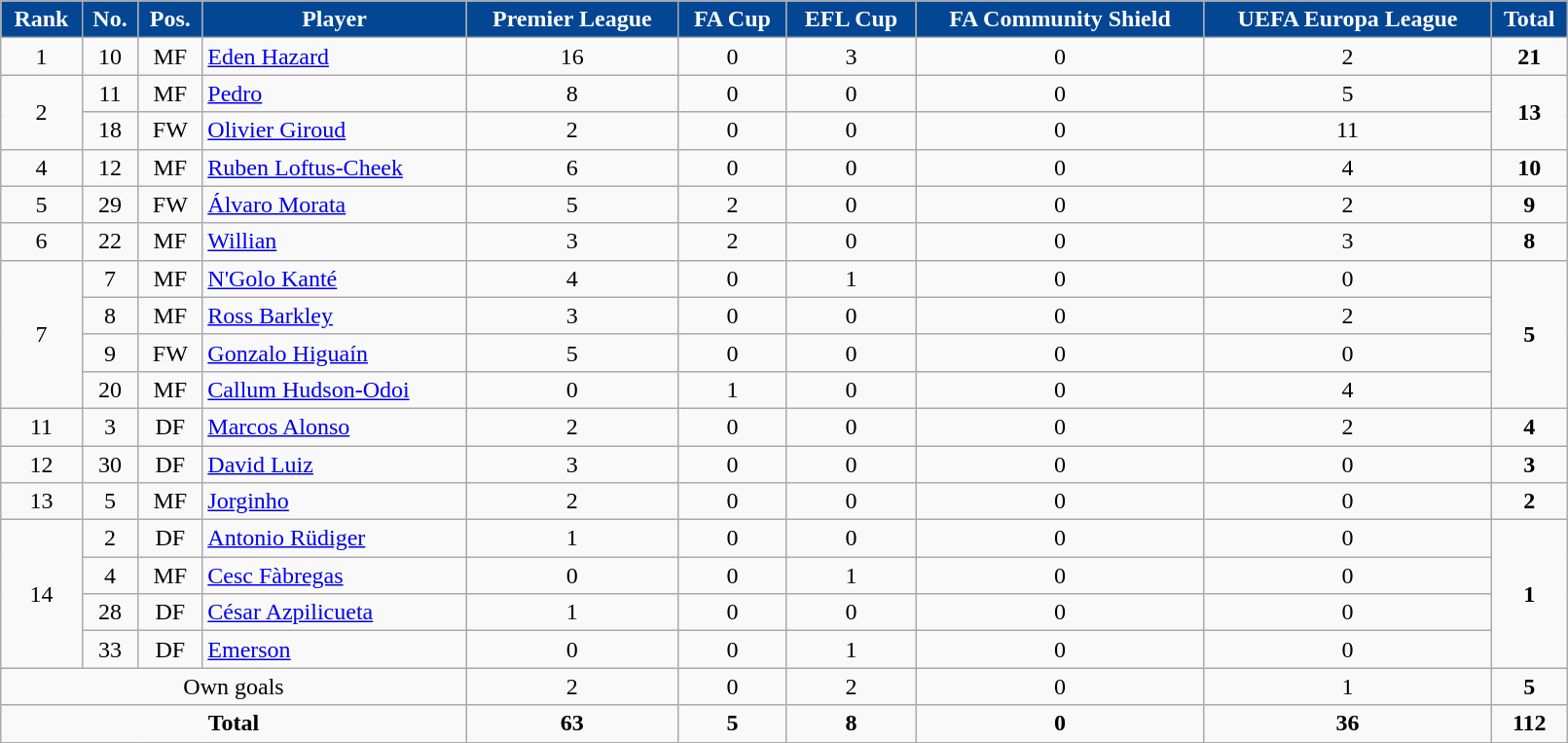<table class="wikitable sortable" style="text-align:center;width:85%;">
<tr>
<th style=background-color:#034694;color:#FFFFFF>Rank</th>
<th style=background-color:#034694;color:#FFFFFF>No.</th>
<th style=background-color:#034694;color:#FFFFFF>Pos.</th>
<th style=background-color:#034694;color:#FFFFFF>Player</th>
<th style=background-color:#034694;color:#FFFFFF>Premier League</th>
<th style=background-color:#034694;color:#FFFFFF>FA Cup</th>
<th style=background-color:#034694;color:#FFFFFF>EFL Cup</th>
<th style=background-color:#034694;color:#FFFFFF>FA Community Shield</th>
<th style=background-color:#034694;color:#FFFFFF>UEFA Europa League</th>
<th style=background-color:#034694;color:#FFFFFF>Total</th>
</tr>
<tr>
<td>1</td>
<td>10</td>
<td>MF</td>
<td align=left> <a href='#'>Eden Hazard</a></td>
<td>16</td>
<td>0</td>
<td>3</td>
<td>0</td>
<td>2</td>
<td><strong>21</strong></td>
</tr>
<tr>
<td rowspan=2>2</td>
<td>11</td>
<td>MF</td>
<td align=left> <a href='#'>Pedro</a></td>
<td>8</td>
<td>0</td>
<td>0</td>
<td>0</td>
<td>5</td>
<td rowspan=2><strong>13</strong></td>
</tr>
<tr>
<td>18</td>
<td>FW</td>
<td align=left> <a href='#'>Olivier Giroud</a></td>
<td>2</td>
<td>0</td>
<td>0</td>
<td>0</td>
<td>11</td>
</tr>
<tr>
<td>4</td>
<td>12</td>
<td>MF</td>
<td align=left> <a href='#'>Ruben Loftus-Cheek</a></td>
<td>6</td>
<td>0</td>
<td>0</td>
<td>0</td>
<td>4</td>
<td><strong>10</strong></td>
</tr>
<tr>
<td>5</td>
<td>29</td>
<td>FW</td>
<td align=left> <a href='#'>Álvaro Morata</a></td>
<td>5</td>
<td>2</td>
<td>0</td>
<td>0</td>
<td>2</td>
<td><strong>9</strong></td>
</tr>
<tr>
<td>6</td>
<td>22</td>
<td>MF</td>
<td align=left> <a href='#'>Willian</a></td>
<td>3</td>
<td>2</td>
<td>0</td>
<td>0</td>
<td>3</td>
<td><strong>8</strong></td>
</tr>
<tr>
<td rowspan=4>7</td>
<td>7</td>
<td>MF</td>
<td align=left> <a href='#'>N'Golo Kanté</a></td>
<td>4</td>
<td>0</td>
<td>1</td>
<td>0</td>
<td>0</td>
<td rowspan=4><strong>5</strong></td>
</tr>
<tr>
<td>8</td>
<td>MF</td>
<td align=left> <a href='#'>Ross Barkley</a></td>
<td>3</td>
<td>0</td>
<td>0</td>
<td>0</td>
<td>2</td>
</tr>
<tr>
<td>9</td>
<td>FW</td>
<td align=left> <a href='#'>Gonzalo Higuaín</a></td>
<td>5</td>
<td>0</td>
<td>0</td>
<td>0</td>
<td>0</td>
</tr>
<tr>
<td>20</td>
<td>MF</td>
<td align=left> <a href='#'>Callum Hudson-Odoi</a></td>
<td>0</td>
<td>1</td>
<td>0</td>
<td>0</td>
<td>4</td>
</tr>
<tr>
<td>11</td>
<td>3</td>
<td>DF</td>
<td align=left> <a href='#'>Marcos Alonso</a></td>
<td>2</td>
<td>0</td>
<td>0</td>
<td>0</td>
<td>2</td>
<td><strong>4</strong></td>
</tr>
<tr>
<td>12</td>
<td>30</td>
<td>DF</td>
<td align=left> <a href='#'>David Luiz</a></td>
<td>3</td>
<td>0</td>
<td>0</td>
<td>0</td>
<td>0</td>
<td><strong>3</strong></td>
</tr>
<tr>
<td>13</td>
<td>5</td>
<td>MF</td>
<td align=left> <a href='#'>Jorginho</a></td>
<td>2</td>
<td>0</td>
<td>0</td>
<td>0</td>
<td>0</td>
<td><strong>2</strong></td>
</tr>
<tr>
<td rowspan=4>14</td>
<td>2</td>
<td>DF</td>
<td align=left> <a href='#'>Antonio Rüdiger</a></td>
<td>1</td>
<td>0</td>
<td>0</td>
<td>0</td>
<td>0</td>
<td rowspan=4><strong>1</strong></td>
</tr>
<tr>
<td>4</td>
<td>MF</td>
<td align=left> <a href='#'>Cesc Fàbregas</a></td>
<td>0</td>
<td>0</td>
<td>1</td>
<td>0</td>
<td>0</td>
</tr>
<tr>
<td>28</td>
<td>DF</td>
<td align=left> <a href='#'>César Azpilicueta</a></td>
<td>1</td>
<td>0</td>
<td>0</td>
<td>0</td>
<td>0</td>
</tr>
<tr>
<td>33</td>
<td>DF</td>
<td align=left> <a href='#'>Emerson</a></td>
<td>0</td>
<td>0</td>
<td>1</td>
<td>0</td>
<td>0</td>
</tr>
<tr>
<td colspan=4>Own goals</td>
<td>2</td>
<td>0</td>
<td>2</td>
<td>0</td>
<td>1</td>
<td><strong>5</strong></td>
</tr>
<tr>
<td colspan=4><strong>Total</strong></td>
<td><strong>63</strong></td>
<td><strong>5</strong></td>
<td><strong>8</strong></td>
<td><strong>0</strong></td>
<td><strong>36</strong></td>
<td><strong>112</strong></td>
</tr>
</table>
